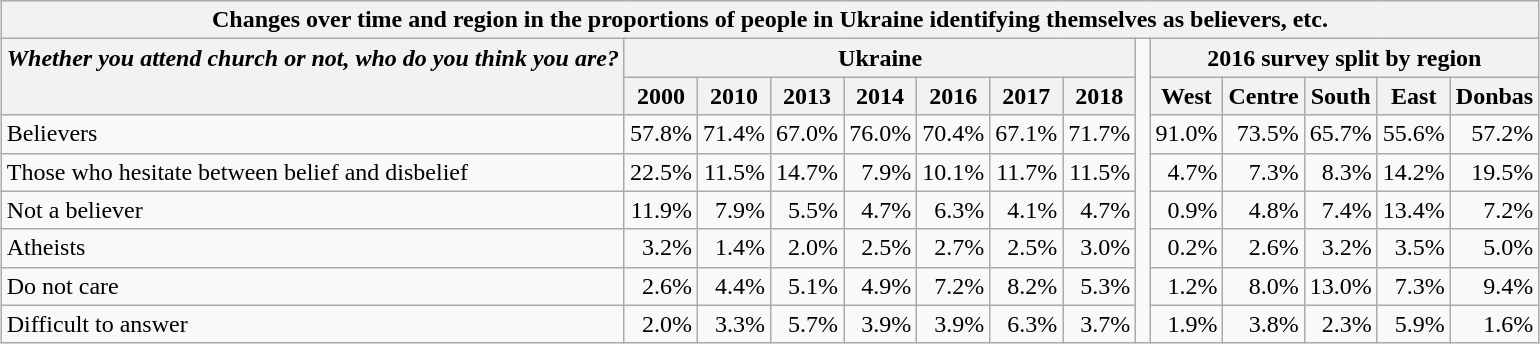<table class="wikitable" style="margin:auto">
<tr valign=top>
<th colspan = 14>Changes over time and region in the proportions of people in Ukraine identifying themselves as believers, etc.</th>
</tr>
<tr valign=top>
<th rowspan=2><em>Whether you attend church or not, who do you think you are?</em></th>
<th colspan = 7>Ukraine</th>
<td rowspan=8 width=2></td>
<th colspan = 5>2016 survey split by region</th>
</tr>
<tr valign=top>
<th>2000</th>
<th>2010</th>
<th>2013</th>
<th>2014</th>
<th>2016</th>
<th>2017</th>
<th>2018</th>
<th>West</th>
<th>Centre</th>
<th>South</th>
<th>East</th>
<th>Donbas</th>
</tr>
<tr valign=top>
<td>Believers</td>
<td align=right>57.8%</td>
<td align=right>71.4%</td>
<td align=right>67.0%</td>
<td align=right>76.0%</td>
<td align=right>70.4%</td>
<td align=right>67.1%</td>
<td align=right>71.7%</td>
<td align=right>91.0%</td>
<td align=right>73.5%</td>
<td align=right>65.7%</td>
<td align=right>55.6%</td>
<td align=right>57.2%</td>
</tr>
<tr valign=top>
<td>Those who hesitate between belief and disbelief</td>
<td align=right>22.5%</td>
<td align=right>11.5%</td>
<td align=right>14.7%</td>
<td align=right>7.9%</td>
<td align=right>10.1%</td>
<td align=right>11.7%</td>
<td align=right>11.5%</td>
<td align=right>4.7%</td>
<td align=right>7.3%</td>
<td align=right>8.3%</td>
<td align=right>14.2%</td>
<td align=right>19.5%</td>
</tr>
<tr valign=top>
<td>Not a believer</td>
<td align=right>11.9%</td>
<td align=right>7.9%</td>
<td align=right>5.5%</td>
<td align=right>4.7%</td>
<td align=right>6.3%</td>
<td align=right>4.1%</td>
<td align=right>4.7%</td>
<td align=right>0.9%</td>
<td align=right>4.8%</td>
<td align=right>7.4%</td>
<td align=right>13.4%</td>
<td align=right>7.2%</td>
</tr>
<tr valign=top>
<td>Atheists</td>
<td align=right>3.2%</td>
<td align=right>1.4%</td>
<td align=right>2.0%</td>
<td align=right>2.5%</td>
<td align=right>2.7%</td>
<td align=right>2.5%</td>
<td align=right>3.0%</td>
<td align=right>0.2%</td>
<td align=right>2.6%</td>
<td align=right>3.2%</td>
<td align=right>3.5%</td>
<td align=right>5.0%</td>
</tr>
<tr valign=top>
<td>Do not care</td>
<td align=right>2.6%</td>
<td align=right>4.4%</td>
<td align=right>5.1%</td>
<td align=right>4.9%</td>
<td align=right>7.2%</td>
<td align=right>8.2%</td>
<td align=right>5.3%</td>
<td align=right>1.2%</td>
<td align=right>8.0%</td>
<td align=right>13.0%</td>
<td align=right>7.3%</td>
<td align=right>9.4%</td>
</tr>
<tr valign=top>
<td>Difficult to answer</td>
<td align=right>2.0%</td>
<td align=right>3.3%</td>
<td align=right>5.7%</td>
<td align=right>3.9%</td>
<td align=right>3.9%</td>
<td align=right>6.3%</td>
<td align=right>3.7%</td>
<td align=right>1.9%</td>
<td align=right>3.8%</td>
<td align=right>2.3%</td>
<td align=right>5.9%</td>
<td align=right>1.6%</td>
</tr>
</table>
